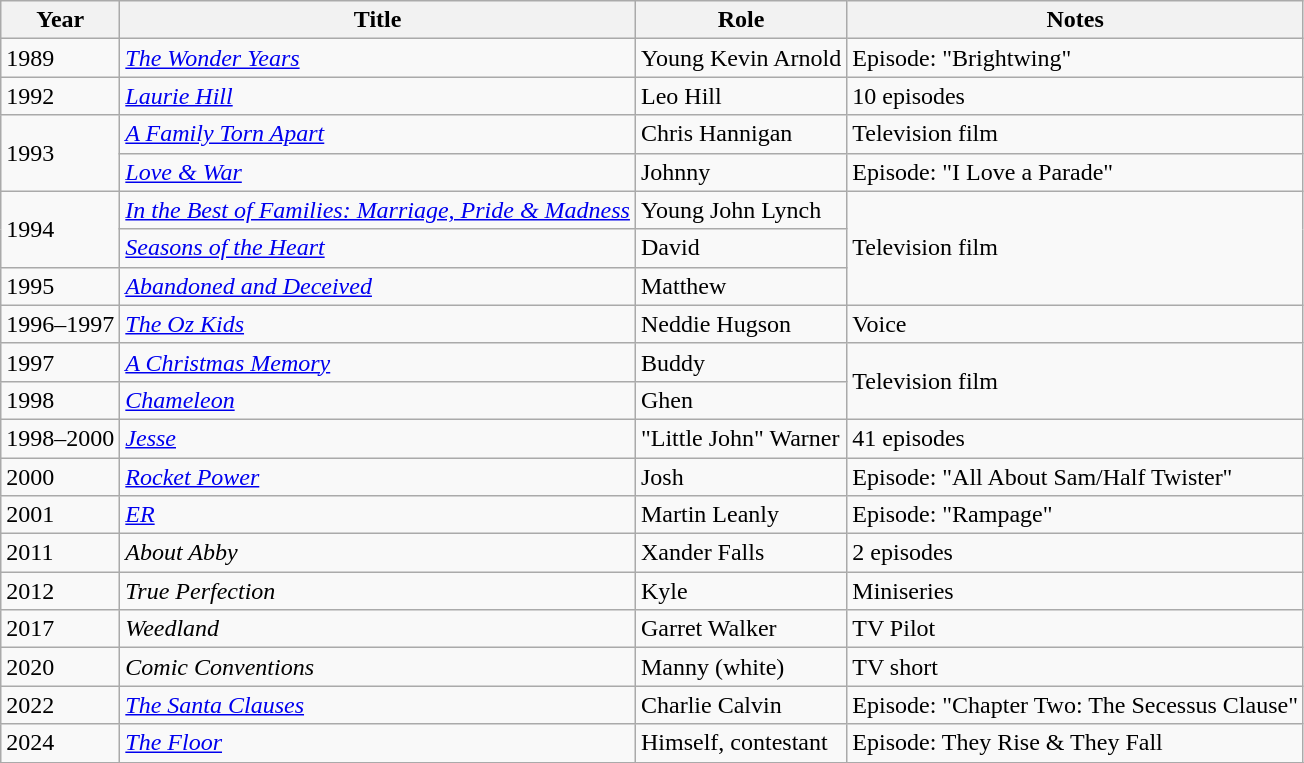<table class="wikitable sortable">
<tr>
<th>Year</th>
<th>Title</th>
<th>Role</th>
<th class="unsortable">Notes</th>
</tr>
<tr>
<td>1989</td>
<td><em><a href='#'>The Wonder Years</a></em></td>
<td>Young Kevin Arnold</td>
<td>Episode: "Brightwing"</td>
</tr>
<tr>
<td>1992</td>
<td><em><a href='#'>Laurie Hill</a></em></td>
<td>Leo Hill</td>
<td>10 episodes</td>
</tr>
<tr>
<td rowspan=2>1993</td>
<td><em><a href='#'>A Family Torn Apart</a></em></td>
<td>Chris Hannigan</td>
<td>Television film</td>
</tr>
<tr>
<td><em><a href='#'>Love & War</a></em></td>
<td>Johnny</td>
<td>Episode: "I Love a Parade"</td>
</tr>
<tr>
<td rowspan=2>1994</td>
<td><em><a href='#'>In the Best of Families: Marriage, Pride & Madness</a></em></td>
<td>Young John Lynch</td>
<td rowspan="3">Television film</td>
</tr>
<tr>
<td><em><a href='#'>Seasons of the Heart</a></em></td>
<td>David</td>
</tr>
<tr>
<td>1995</td>
<td><em><a href='#'>Abandoned and Deceived</a></em></td>
<td>Matthew</td>
</tr>
<tr>
<td>1996–1997</td>
<td><em><a href='#'>The Oz Kids</a></em></td>
<td>Neddie Hugson</td>
<td>Voice</td>
</tr>
<tr>
<td>1997</td>
<td><em><a href='#'>A Christmas Memory</a></em></td>
<td>Buddy</td>
<td rowspan="2">Television film</td>
</tr>
<tr>
<td>1998</td>
<td><em><a href='#'>Chameleon</a></em></td>
<td>Ghen</td>
</tr>
<tr>
<td>1998–2000</td>
<td><em><a href='#'>Jesse</a></em></td>
<td>"Little John" Warner</td>
<td>41 episodes</td>
</tr>
<tr>
<td>2000</td>
<td><em><a href='#'>Rocket Power</a></em></td>
<td>Josh</td>
<td>Episode: "All About Sam/Half Twister"</td>
</tr>
<tr>
<td>2001</td>
<td><em><a href='#'>ER</a></em></td>
<td>Martin Leanly</td>
<td>Episode: "Rampage"</td>
</tr>
<tr>
<td>2011</td>
<td><em>About Abby</em></td>
<td>Xander Falls</td>
<td>2 episodes</td>
</tr>
<tr>
<td>2012</td>
<td><em>True Perfection</em></td>
<td>Kyle</td>
<td>Miniseries</td>
</tr>
<tr>
<td>2017</td>
<td><em>Weedland</em></td>
<td>Garret Walker</td>
<td>TV Pilot</td>
</tr>
<tr>
<td>2020</td>
<td><em>Comic Conventions</em></td>
<td>Manny (white)</td>
<td>TV short</td>
</tr>
<tr>
<td>2022</td>
<td><em><a href='#'>The Santa Clauses</a></em></td>
<td>Charlie Calvin</td>
<td>Episode: "Chapter Two: The Secessus Clause"</td>
</tr>
<tr>
<td>2024</td>
<td><em><a href='#'>The Floor</a></em></td>
<td>Himself, contestant</td>
<td>Episode: They Rise & They Fall</td>
</tr>
<tr>
</tr>
</table>
